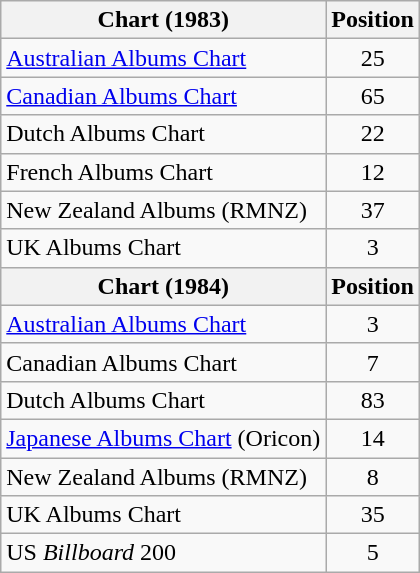<table class="wikitable" style="text-align:center;">
<tr>
<th>Chart (1983)</th>
<th>Position</th>
</tr>
<tr>
<td align="left"><a href='#'>Australian Albums Chart</a></td>
<td>25</td>
</tr>
<tr>
<td align="left"><a href='#'>Canadian Albums Chart</a></td>
<td>65</td>
</tr>
<tr>
<td align="left">Dutch Albums Chart</td>
<td>22</td>
</tr>
<tr>
<td align="left">French Albums Chart</td>
<td>12</td>
</tr>
<tr>
<td align="left">New Zealand Albums (RMNZ)</td>
<td>37</td>
</tr>
<tr>
<td align="left">UK Albums Chart</td>
<td>3</td>
</tr>
<tr>
<th>Chart (1984)</th>
<th>Position</th>
</tr>
<tr>
<td align="left"><a href='#'>Australian Albums Chart</a></td>
<td>3</td>
</tr>
<tr>
<td align="left">Canadian Albums Chart</td>
<td>7</td>
</tr>
<tr>
<td align="left">Dutch Albums Chart</td>
<td>83</td>
</tr>
<tr>
<td align="left"><a href='#'>Japanese Albums Chart</a> (Oricon)</td>
<td>14</td>
</tr>
<tr>
<td align="left">New Zealand Albums (RMNZ)</td>
<td>8</td>
</tr>
<tr>
<td align="left">UK Albums Chart</td>
<td>35</td>
</tr>
<tr>
<td align="left">US <em>Billboard</em> 200</td>
<td>5</td>
</tr>
</table>
